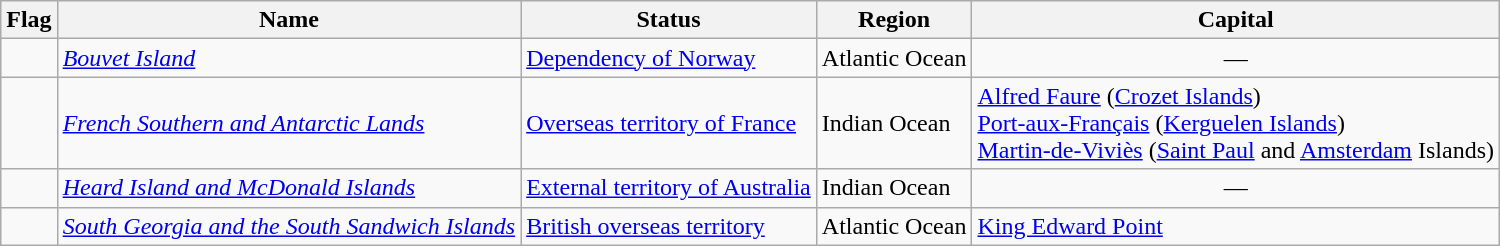<table class="wikitable sortable">
<tr>
<th class="unsortable">Flag</th>
<th>Name</th>
<th>Status</th>
<th>Region</th>
<th>Capital</th>
</tr>
<tr>
<td></td>
<td><em><a href='#'>Bouvet Island</a></em></td>
<td><a href='#'>Dependency of Norway</a></td>
<td>Atlantic Ocean</td>
<td style="text-align:center">—</td>
</tr>
<tr>
<td></td>
<td><em><a href='#'>French Southern and Antarctic Lands</a></em></td>
<td><a href='#'>Overseas territory of France</a></td>
<td>Indian Ocean</td>
<td><a href='#'>Alfred Faure</a> (<a href='#'>Crozet Islands</a>)<br> <a href='#'>Port-aux-Français</a> (<a href='#'>Kerguelen Islands</a>)<br> <a href='#'>Martin-de-Viviès</a> (<a href='#'>Saint Paul</a> and <a href='#'>Amsterdam</a> Islands)</td>
</tr>
<tr>
<td></td>
<td><em><a href='#'>Heard Island and McDonald Islands</a></em></td>
<td><a href='#'>External territory of Australia</a></td>
<td>Indian Ocean</td>
<td style="text-align:center">—</td>
</tr>
<tr>
<td></td>
<td><em><a href='#'>South Georgia and the South Sandwich Islands</a></em></td>
<td><a href='#'>British overseas territory</a></td>
<td>Atlantic Ocean</td>
<td><a href='#'>King Edward Point</a></td>
</tr>
</table>
